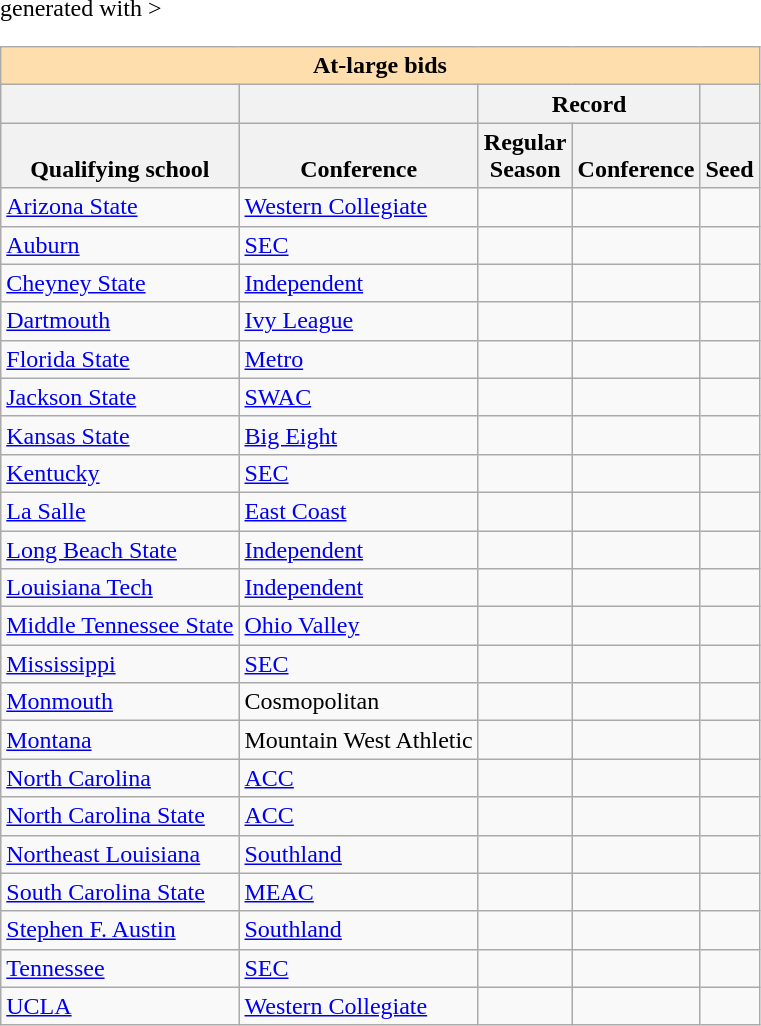<table class="wikitable sortable" <hiddentext>generated with   >
<tr>
<th style="background-color:#FFdead;font-weight:bold"   align="center" valign="bottom"  width="171" colspan="5" height="13">At-large bids</th>
</tr>
<tr>
<th height="13"    valign="bottom"> </th>
<th valign="bottom"> </th>
<th style="font-weight:bold"   colspan="2" align="center"  valign="bottom">Record</th>
<th valign="bottom"> </th>
</tr>
<tr style="font-weight:bold"   valign="bottom">
<th height="13">Qualifying school</th>
<th>Conference</th>
<th>Regular<br> Season</th>
<th>Conference</th>
<th>Seed</th>
</tr>
<tr>
<td height="13"  valign="bottom"><a href='#'>Arizona State</a></td>
<td valign="bottom"><a href='#'>Western Collegiate</a></td>
<td align="center"  valign="bottom"></td>
<td align="center"  valign="bottom"></td>
<td align="center"  valign="bottom"></td>
</tr>
<tr>
<td height="13"  valign="bottom"><a href='#'>Auburn</a></td>
<td valign="bottom"><a href='#'>SEC</a></td>
<td align="center"  valign="bottom"></td>
<td align="center"  valign="bottom"></td>
<td align="center"  valign="bottom"></td>
</tr>
<tr>
<td height="13"  valign="bottom"><a href='#'>Cheyney State</a></td>
<td valign="bottom"><a href='#'>Independent</a></td>
<td align="center"  valign="bottom"></td>
<td align="center"  valign="bottom"></td>
<td align="center"  valign="bottom"></td>
</tr>
<tr>
<td height="13"  valign="bottom"><a href='#'>Dartmouth</a></td>
<td valign="bottom"><a href='#'>Ivy League</a></td>
<td align="center"  valign="bottom"></td>
<td align="center"  valign="bottom"></td>
<td align="center"  valign="bottom"></td>
</tr>
<tr>
<td height="13"  valign="bottom"><a href='#'>Florida State</a></td>
<td valign="bottom"><a href='#'>Metro</a></td>
<td align="center"  valign="bottom"></td>
<td align="center"  valign="bottom"></td>
<td align="center"  valign="bottom"></td>
</tr>
<tr>
<td height="13"  valign="bottom"><a href='#'>Jackson State</a></td>
<td valign="bottom"><a href='#'>SWAC</a></td>
<td align="center"  valign="bottom"></td>
<td align="center"  valign="bottom"></td>
<td align="center"  valign="bottom"></td>
</tr>
<tr>
<td height="13"  valign="bottom"><a href='#'>Kansas State</a></td>
<td valign="bottom"><a href='#'>Big Eight</a></td>
<td align="center"  valign="bottom"></td>
<td align="center"  valign="bottom"></td>
<td align="center"  valign="bottom"></td>
</tr>
<tr>
<td height="13"  valign="bottom"><a href='#'>Kentucky</a></td>
<td valign="bottom"><a href='#'>SEC</a></td>
<td align="center"  valign="bottom"></td>
<td align="center"  valign="bottom"></td>
<td align="center"  valign="bottom"></td>
</tr>
<tr>
<td height="13"  valign="bottom"><a href='#'>La Salle</a></td>
<td valign="bottom"><a href='#'>East Coast</a></td>
<td align="center"  valign="bottom"></td>
<td align="center"  valign="bottom"></td>
<td align="center"  valign="bottom"></td>
</tr>
<tr>
<td height="13"  valign="bottom"><a href='#'>Long Beach State</a></td>
<td valign="bottom"><a href='#'>Independent</a></td>
<td align="center"  valign="bottom"></td>
<td align="center"  valign="bottom"></td>
<td align="center"  valign="bottom"></td>
</tr>
<tr>
<td height="13"  valign="bottom"><a href='#'>Louisiana Tech</a></td>
<td valign="bottom"><a href='#'>Independent</a></td>
<td align="center"  valign="bottom"></td>
<td align="center"  valign="bottom"></td>
<td align="center"  valign="bottom"></td>
</tr>
<tr>
<td height="13"  valign="bottom"><a href='#'>Middle Tennessee State</a></td>
<td valign="bottom"><a href='#'>Ohio Valley</a></td>
<td align="center"  valign="bottom"></td>
<td align="center"  valign="bottom"></td>
<td align="center"  valign="bottom"></td>
</tr>
<tr>
<td height="13"  valign="bottom"><a href='#'>Mississippi</a></td>
<td valign="bottom"><a href='#'>SEC</a></td>
<td align="center"  valign="bottom"></td>
<td align="center"  valign="bottom"></td>
<td align="center"  valign="bottom"></td>
</tr>
<tr>
<td height="13"  valign="bottom"><a href='#'>Monmouth</a></td>
<td valign="bottom">Cosmopolitan</td>
<td align="center"  valign="bottom"></td>
<td align="center"  valign="bottom"></td>
<td align="center"  valign="bottom"></td>
</tr>
<tr>
<td height="13"  valign="bottom"><a href='#'>Montana</a></td>
<td valign="bottom">Mountain West Athletic</td>
<td align="center"  valign="bottom"></td>
<td align="center"  valign="bottom"></td>
<td align="center"  valign="bottom"></td>
</tr>
<tr>
<td height="13"  valign="bottom"><a href='#'>North Carolina</a></td>
<td valign="bottom"><a href='#'>ACC</a></td>
<td align="center"  valign="bottom"></td>
<td align="center"  valign="bottom"></td>
<td align="center"  valign="bottom"></td>
</tr>
<tr>
<td height="13"  valign="bottom"><a href='#'>North Carolina State</a></td>
<td valign="bottom"><a href='#'>ACC</a></td>
<td align="center"  valign="bottom"></td>
<td align="center"  valign="bottom"></td>
<td align="center"  valign="bottom"></td>
</tr>
<tr>
<td height="13"  valign="bottom"><a href='#'>Northeast Louisiana</a></td>
<td valign="bottom"><a href='#'>Southland</a></td>
<td align="center"  valign="bottom"></td>
<td align="center"  valign="bottom"></td>
<td align="center"  valign="bottom"></td>
</tr>
<tr>
<td height="13"  valign="bottom"><a href='#'>South Carolina State</a></td>
<td valign="bottom"><a href='#'>MEAC</a></td>
<td align="center"  valign="bottom"></td>
<td align="center"  valign="bottom"></td>
<td align="center"  valign="bottom"></td>
</tr>
<tr>
<td height="13"  valign="bottom"><a href='#'>Stephen F. Austin</a></td>
<td valign="bottom"><a href='#'>Southland</a></td>
<td align="center"  valign="bottom"></td>
<td align="center"  valign="bottom"></td>
<td align="center"  valign="bottom"></td>
</tr>
<tr>
<td height="13"  valign="bottom"><a href='#'>Tennessee</a></td>
<td valign="bottom"><a href='#'>SEC</a></td>
<td align="center"  valign="bottom"></td>
<td align="center"  valign="bottom"></td>
<td align="center"  valign="bottom"></td>
</tr>
<tr>
<td height="13"  valign="bottom"><a href='#'>UCLA</a></td>
<td valign="bottom"><a href='#'>Western Collegiate</a></td>
<td align="center"  valign="bottom"></td>
<td align="center"  valign="bottom"></td>
<td align="center"  valign="bottom"></td>
</tr>
</table>
